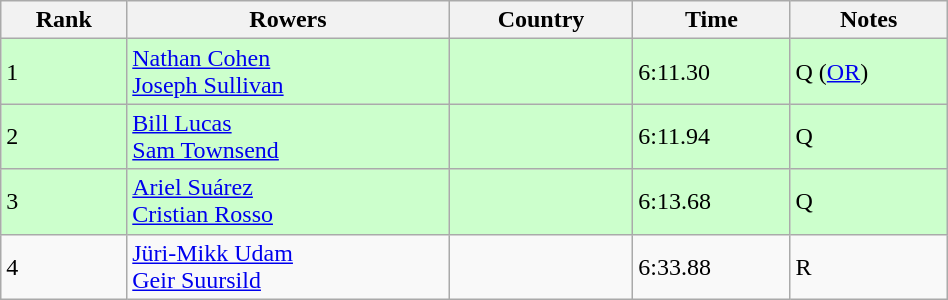<table class="wikitable sortable" width=50%>
<tr>
<th>Rank</th>
<th>Rowers</th>
<th>Country</th>
<th>Time</th>
<th>Notes</th>
</tr>
<tr bgcolor=ccffcc>
<td>1</td>
<td><a href='#'>Nathan Cohen</a><br><a href='#'>Joseph Sullivan</a></td>
<td></td>
<td>6:11.30</td>
<td>Q (<a href='#'>OR</a>)</td>
</tr>
<tr bgcolor=ccffcc>
<td>2</td>
<td><a href='#'>Bill Lucas</a><br><a href='#'>Sam Townsend</a></td>
<td></td>
<td>6:11.94</td>
<td>Q</td>
</tr>
<tr bgcolor=ccffcc>
<td>3</td>
<td><a href='#'>Ariel Suárez</a><br><a href='#'>Cristian Rosso</a></td>
<td></td>
<td>6:13.68</td>
<td>Q</td>
</tr>
<tr>
<td>4</td>
<td><a href='#'>Jüri-Mikk Udam</a><br><a href='#'>Geir Suursild</a></td>
<td></td>
<td>6:33.88</td>
<td>R</td>
</tr>
</table>
